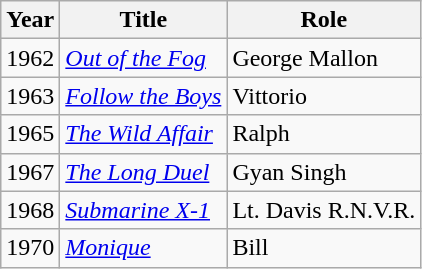<table class="wikitable">
<tr>
<th>Year</th>
<th>Title</th>
<th>Role</th>
</tr>
<tr>
<td>1962</td>
<td><em><a href='#'>Out of the Fog</a></em></td>
<td>George Mallon</td>
</tr>
<tr>
<td>1963</td>
<td><em><a href='#'>Follow the Boys</a></em></td>
<td>Vittorio</td>
</tr>
<tr>
<td>1965</td>
<td><em><a href='#'>The Wild Affair</a></em></td>
<td>Ralph</td>
</tr>
<tr>
<td>1967</td>
<td><em><a href='#'>The Long Duel</a></em></td>
<td>Gyan Singh</td>
</tr>
<tr>
<td>1968</td>
<td><em><a href='#'>Submarine X-1</a></em></td>
<td>Lt. Davis R.N.V.R.</td>
</tr>
<tr>
<td>1970</td>
<td><em><a href='#'>Monique</a></em></td>
<td>Bill</td>
</tr>
</table>
